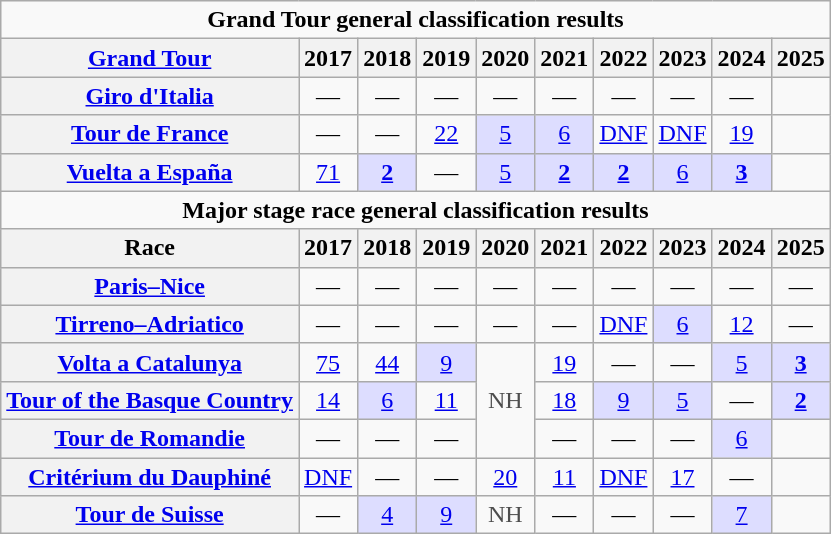<table class="wikitable plainrowheaders">
<tr>
<td colspan=10 align="center"><strong>Grand Tour general classification results</strong></td>
</tr>
<tr>
<th scope="col"><a href='#'>Grand Tour</a></th>
<th scope="col">2017</th>
<th scope="col">2018</th>
<th scope="col">2019</th>
<th scope="col">2020</th>
<th scope="col">2021</th>
<th scope="col">2022</th>
<th scope="col">2023</th>
<th scope="col">2024</th>
<th scope="col">2025</th>
</tr>
<tr style="text-align:center;">
<th scope="row"> <a href='#'>Giro d'Italia</a></th>
<td>—</td>
<td>—</td>
<td>—</td>
<td>—</td>
<td>—</td>
<td>—</td>
<td>—</td>
<td>—</td>
<td></td>
</tr>
<tr style="text-align:center;">
<th scope="row"> <a href='#'>Tour de France</a></th>
<td>—</td>
<td>—</td>
<td><a href='#'>22</a></td>
<td style="background:#ddf;"><a href='#'>5</a></td>
<td style="background:#ddf;"><a href='#'>6</a></td>
<td><a href='#'>DNF</a></td>
<td><a href='#'>DNF</a></td>
<td><a href='#'>19</a></td>
<td></td>
</tr>
<tr style="text-align:center;">
<th scope="row"> <a href='#'>Vuelta a España</a></th>
<td><a href='#'>71</a></td>
<td style="background:#ddf;"><a href='#'><strong>2</strong></a></td>
<td>—</td>
<td style="background:#ddf;"><a href='#'>5</a></td>
<td style="background:#ddf;"><a href='#'><strong>2</strong></a></td>
<td style="background:#ddf;"><a href='#'><strong>2</strong></a></td>
<td style="background:#ddf;"><a href='#'>6</a></td>
<td style="background:#ddf;"><a href='#'><strong>3</strong></a></td>
<td></td>
</tr>
<tr>
<td colspan=10 align="center"><strong>Major stage race general classification results</strong></td>
</tr>
<tr>
<th>Race</th>
<th scope="col">2017</th>
<th scope="col">2018</th>
<th scope="col">2019</th>
<th scope="col">2020</th>
<th scope="col">2021</th>
<th scope="col">2022</th>
<th scope="col">2023</th>
<th scope="col">2024</th>
<th scope="col">2025</th>
</tr>
<tr style="text-align:center;">
<th scope="row"> <a href='#'>Paris–Nice</a></th>
<td>—</td>
<td>—</td>
<td>—</td>
<td>—</td>
<td>—</td>
<td>—</td>
<td>—</td>
<td>—</td>
<td>—</td>
</tr>
<tr style="text-align:center;">
<th scope="row"> <a href='#'>Tirreno–Adriatico</a></th>
<td>—</td>
<td>—</td>
<td>—</td>
<td>—</td>
<td>—</td>
<td><a href='#'>DNF</a></td>
<td style="background:#ddf;"><a href='#'>6</a></td>
<td><a href='#'>12</a></td>
<td>—</td>
</tr>
<tr style="text-align:center;">
<th scope="row"> <a href='#'>Volta a Catalunya</a></th>
<td><a href='#'>75</a></td>
<td><a href='#'>44</a></td>
<td style="background:#ddf;"><a href='#'>9</a></td>
<td style="color:#4d4d4d;" rowspan=3>NH</td>
<td><a href='#'>19</a></td>
<td>—</td>
<td>—</td>
<td style="background:#ddf;"><a href='#'>5</a></td>
<td style="background:#ddf;"><a href='#'><strong>3</strong></a></td>
</tr>
<tr style="text-align:center;">
<th scope="row"> <a href='#'>Tour of the Basque Country</a></th>
<td><a href='#'>14</a></td>
<td style="background:#ddf;"><a href='#'>6</a></td>
<td><a href='#'>11</a></td>
<td><a href='#'>18</a></td>
<td style="background:#ddf;"><a href='#'>9</a></td>
<td style="background:#ddf;"><a href='#'>5</a></td>
<td>—</td>
<td style="background:#ddf;"><a href='#'><strong>2</strong></a></td>
</tr>
<tr style="text-align:center;">
<th scope="row"> <a href='#'>Tour de Romandie</a></th>
<td>—</td>
<td>—</td>
<td>—</td>
<td>—</td>
<td>—</td>
<td>—</td>
<td style="background:#ddf;"><a href='#'>6</a></td>
<td></td>
</tr>
<tr style="text-align:center;">
<th scope="row"> <a href='#'>Critérium du Dauphiné</a></th>
<td><a href='#'>DNF</a></td>
<td>—</td>
<td>—</td>
<td><a href='#'>20</a></td>
<td><a href='#'>11</a></td>
<td><a href='#'>DNF</a></td>
<td><a href='#'>17</a></td>
<td>—</td>
<td></td>
</tr>
<tr style="text-align:center;">
<th scope="row"> <a href='#'>Tour de Suisse</a></th>
<td>—</td>
<td style="background:#ddf;"><a href='#'>4</a></td>
<td style="background:#ddf;"><a href='#'>9</a></td>
<td style="color:#4d4d4d;">NH</td>
<td>—</td>
<td>—</td>
<td>—</td>
<td style="background:#ddf;"><a href='#'>7</a></td>
<td></td>
</tr>
</table>
